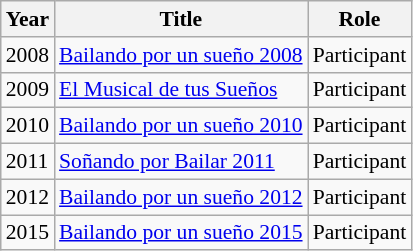<table class="wikitable" style="font-size: 90%;">
<tr>
<th>Year</th>
<th>Title</th>
<th>Role</th>
</tr>
<tr>
<td>2008</td>
<td><a href='#'>Bailando por un sueño 2008</a></td>
<td>Participant</td>
</tr>
<tr>
<td>2009</td>
<td><a href='#'>El Musical de tus Sueños</a></td>
<td>Participant</td>
</tr>
<tr>
<td>2010</td>
<td><a href='#'>Bailando por un sueño 2010</a></td>
<td>Participant</td>
</tr>
<tr>
<td>2011</td>
<td><a href='#'>Soñando por Bailar 2011</a></td>
<td>Participant</td>
</tr>
<tr>
<td>2012</td>
<td><a href='#'>Bailando por un sueño 2012</a></td>
<td>Participant</td>
</tr>
<tr>
<td>2015</td>
<td><a href='#'>Bailando por un sueño 2015</a></td>
<td>Participant</td>
</tr>
</table>
